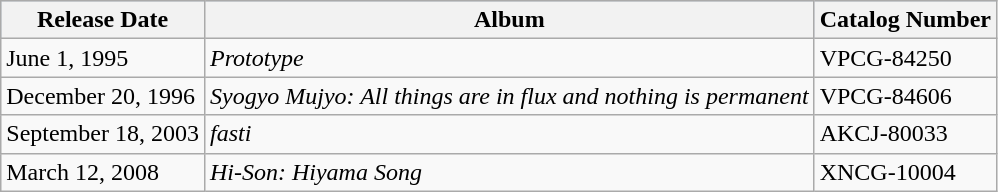<table class="wikitable">
<tr style="background:#b0c4de; text-align:center;">
<th>Release Date</th>
<th>Album</th>
<th>Catalog Number</th>
</tr>
<tr>
<td>June 1, 1995</td>
<td><em>Prototype</em></td>
<td>VPCG-84250</td>
</tr>
<tr>
<td>December 20, 1996</td>
<td><em>Syogyo Mujyo: All things are in flux and nothing is permanent</em></td>
<td>VPCG-84606</td>
</tr>
<tr>
<td>September 18, 2003</td>
<td><em>fasti</em></td>
<td>AKCJ-80033</td>
</tr>
<tr>
<td>March 12, 2008</td>
<td><em>Hi-Son: Hiyama Song</em></td>
<td>XNCG-10004</td>
</tr>
</table>
